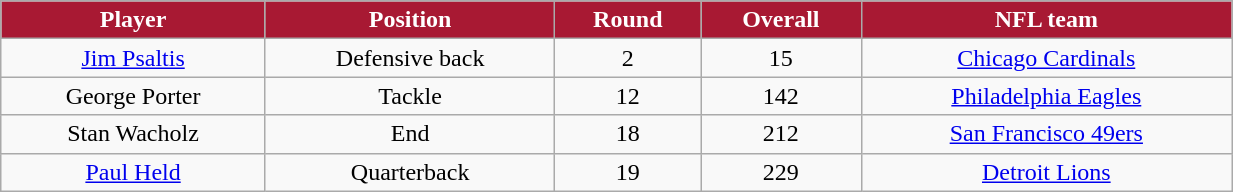<table class="wikitable" width="65%">
<tr align="center" style="background:#A81933;color:#FFFFFF;">
<td><strong>Player</strong></td>
<td><strong>Position</strong></td>
<td><strong>Round</strong></td>
<td><strong>Overall</strong></td>
<td><strong>NFL team</strong></td>
</tr>
<tr align="center" bgcolor="">
<td><a href='#'>Jim Psaltis</a></td>
<td>Defensive back</td>
<td>2</td>
<td>15</td>
<td><a href='#'>Chicago Cardinals</a></td>
</tr>
<tr align="center" bgcolor="">
<td>George Porter</td>
<td>Tackle</td>
<td>12</td>
<td>142</td>
<td><a href='#'>Philadelphia Eagles</a></td>
</tr>
<tr align="center" bgcolor="">
<td>Stan Wacholz</td>
<td>End</td>
<td>18</td>
<td>212</td>
<td><a href='#'>San Francisco 49ers</a></td>
</tr>
<tr align="center" bgcolor="">
<td><a href='#'>Paul Held</a></td>
<td>Quarterback</td>
<td>19</td>
<td>229</td>
<td><a href='#'>Detroit Lions</a></td>
</tr>
</table>
